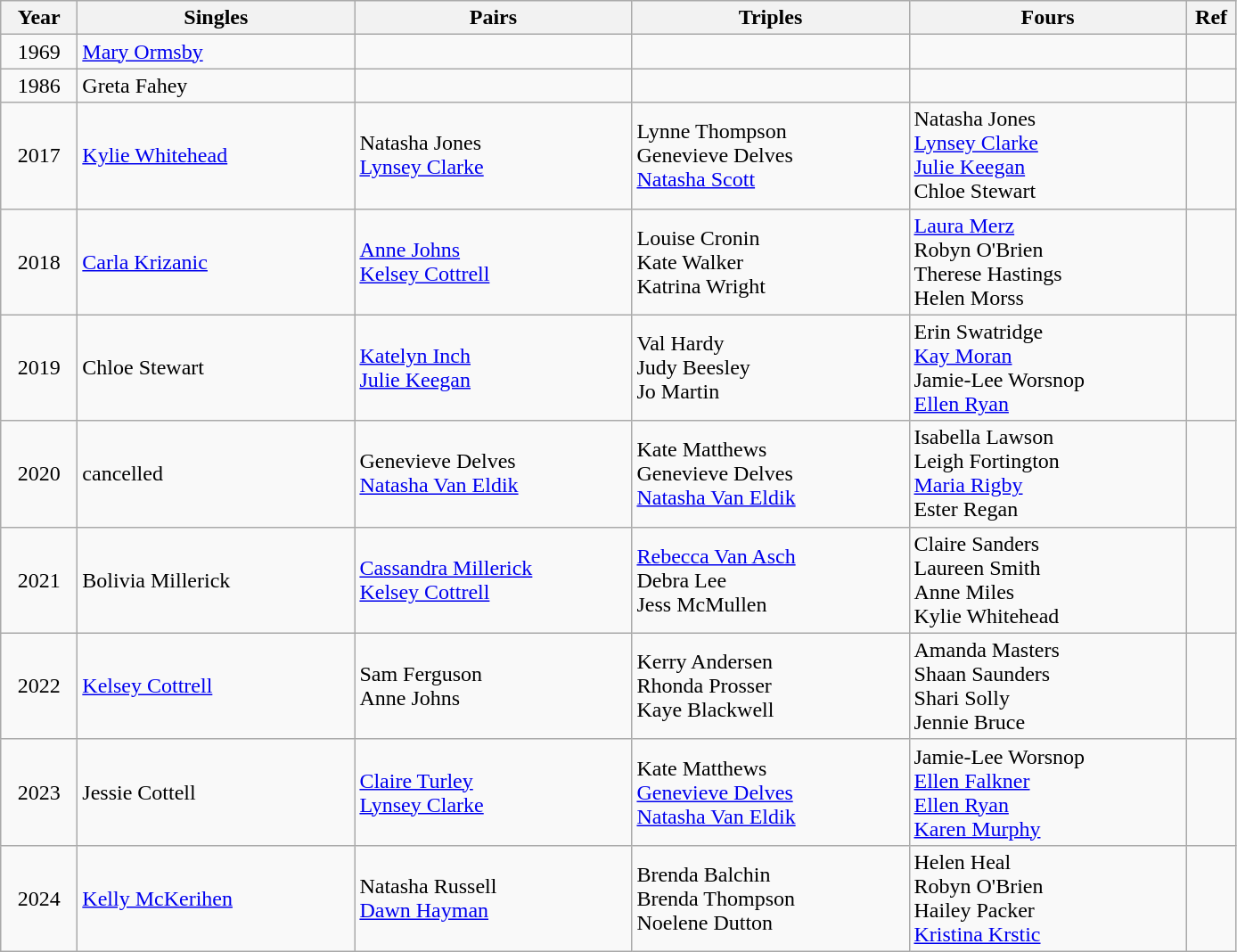<table class="wikitable">
<tr>
<th width=50>Year</th>
<th width=200>Singles</th>
<th width=200>Pairs</th>
<th width=200>Triples</th>
<th width=200>Fours</th>
<th width=30>Ref</th>
</tr>
<tr>
<td align=center>1969</td>
<td><a href='#'>Mary Ormsby</a></td>
<td></td>
<td></td>
<td></td>
<td></td>
</tr>
<tr>
<td align=center>1986</td>
<td>Greta Fahey</td>
<td></td>
<td></td>
<td></td>
<td></td>
</tr>
<tr>
<td align=center>2017</td>
<td><a href='#'>Kylie Whitehead</a></td>
<td>Natasha Jones <br> <a href='#'>Lynsey Clarke</a></td>
<td>Lynne Thompson<br> Genevieve Delves<br>  <a href='#'>Natasha Scott</a></td>
<td>Natasha Jones<br> <a href='#'>Lynsey Clarke</a><br> <a href='#'>Julie Keegan</a><br> Chloe Stewart</td>
<td></td>
</tr>
<tr>
<td align=center>2018</td>
<td><a href='#'>Carla Krizanic</a></td>
<td><a href='#'>Anne Johns</a> <br> <a href='#'>Kelsey Cottrell</a></td>
<td>Louise Cronin<br>  Kate Walker<br>  Katrina Wright</td>
<td><a href='#'>Laura Merz</a><br> Robyn O'Brien<br> Therese Hastings<br> Helen Morss</td>
<td></td>
</tr>
<tr>
<td align=center>2019</td>
<td>Chloe Stewart</td>
<td><a href='#'>Katelyn Inch</a> <br> <a href='#'>Julie Keegan</a></td>
<td>Val Hardy<br>  Judy Beesley<br>  Jo Martin </td>
<td>Erin Swatridge<br> <a href='#'>Kay Moran</a><br> Jamie-Lee Worsnop<br> <a href='#'>Ellen Ryan</a></td>
<td></td>
</tr>
<tr>
<td align=center>2020</td>
<td>cancelled</td>
<td>Genevieve Delves<br><a href='#'>Natasha Van Eldik</a></td>
<td>Kate Matthews<br>  Genevieve Delves<br>  <a href='#'>Natasha Van Eldik</a></td>
<td>Isabella Lawson<br> Leigh Fortington<br> <a href='#'>Maria Rigby</a><br> Ester Regan</td>
<td></td>
</tr>
<tr>
<td align=center>2021</td>
<td>Bolivia Millerick</td>
<td><a href='#'>Cassandra Millerick</a><br><a href='#'>Kelsey Cottrell</a></td>
<td><a href='#'>Rebecca Van Asch</a><br>Debra Lee<br>Jess McMullen</td>
<td>Claire Sanders<br>Laureen Smith<br>Anne Miles<br>Kylie Whitehead</td>
<td></td>
</tr>
<tr>
<td align=center>2022</td>
<td><a href='#'>Kelsey Cottrell</a></td>
<td>Sam Ferguson<br>Anne Johns</td>
<td>Kerry Andersen<br>Rhonda Prosser<br>Kaye Blackwell</td>
<td>Amanda Masters<br>Shaan Saunders<br>Shari Solly<br>Jennie Bruce</td>
<td></td>
</tr>
<tr>
<td align=center>2023</td>
<td>Jessie Cottell</td>
<td><a href='#'>Claire Turley</a><br><a href='#'>Lynsey Clarke</a></td>
<td>Kate Matthews<br> <a href='#'>Genevieve Delves</a><br> <a href='#'>Natasha Van Eldik</a></td>
<td>Jamie-Lee Worsnop<br> <a href='#'>Ellen Falkner</a><br> <a href='#'>Ellen Ryan</a><br> <a href='#'>Karen Murphy</a></td>
<td></td>
</tr>
<tr>
<td align=center>2024</td>
<td><a href='#'>Kelly McKerihen</a></td>
<td>Natasha Russell<br><a href='#'>Dawn Hayman</a></td>
<td>Brenda Balchin<br>Brenda Thompson<br>Noelene Dutton</td>
<td>Helen Heal<br>Robyn O'Brien<br>Hailey Packer<br><a href='#'>Kristina Krstic</a></td>
<td></td>
</tr>
</table>
